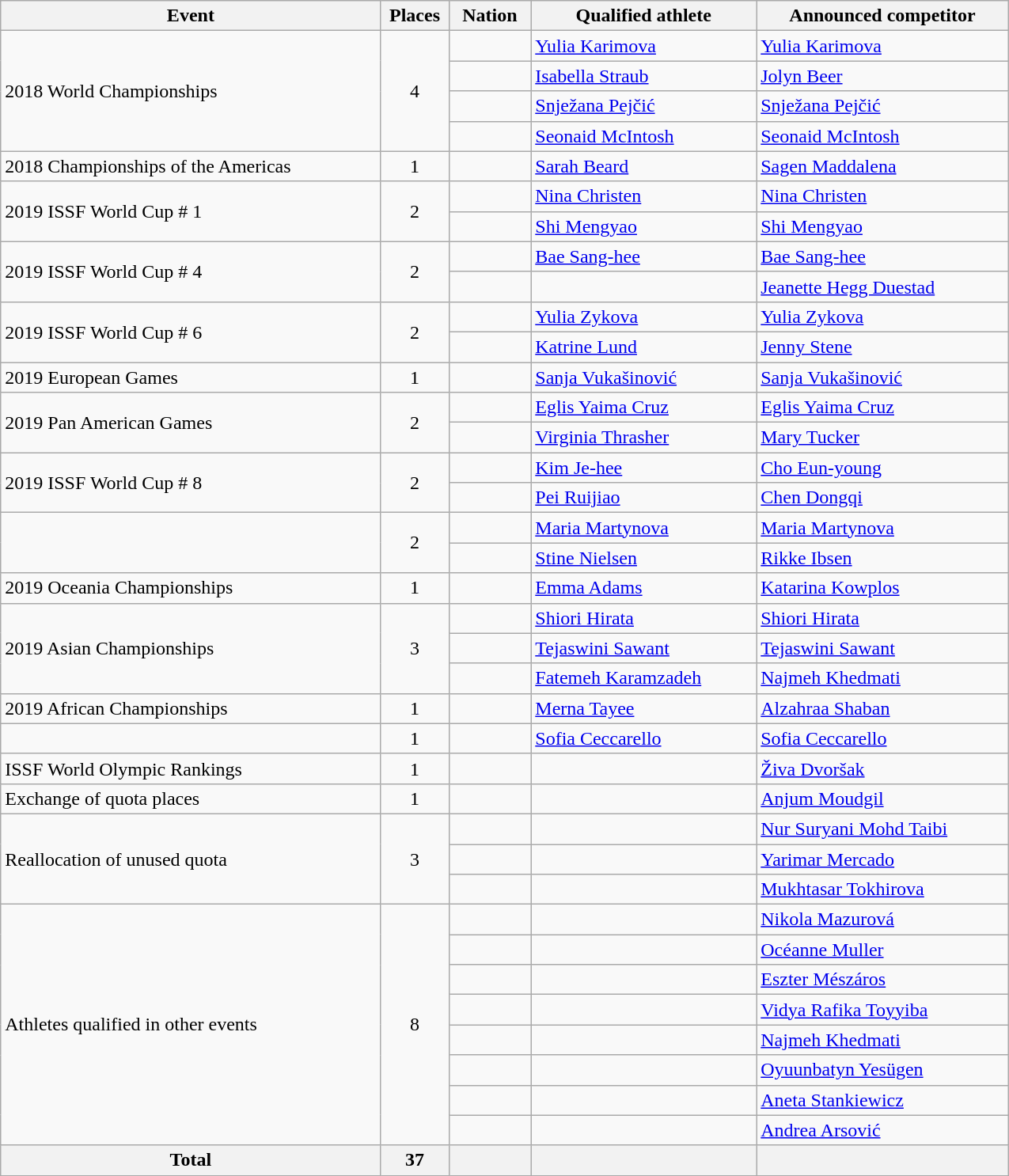<table class=wikitable style="text-align:left" width=850>
<tr>
<th>Event</th>
<th width=50>Places</th>
<th>Nation</th>
<th>Qualified athlete</th>
<th>Announced competitor</th>
</tr>
<tr>
<td rowspan="4">2018 World Championships</td>
<td rowspan=4 align=center>4</td>
<td></td>
<td><a href='#'>Yulia Karimova</a></td>
<td><a href='#'>Yulia Karimova</a></td>
</tr>
<tr>
<td></td>
<td><a href='#'>Isabella Straub</a></td>
<td><a href='#'>Jolyn Beer</a></td>
</tr>
<tr>
<td></td>
<td><a href='#'>Snježana Pejčić</a></td>
<td><a href='#'>Snježana Pejčić</a></td>
</tr>
<tr>
<td></td>
<td><a href='#'>Seonaid McIntosh</a></td>
<td><a href='#'>Seonaid McIntosh</a></td>
</tr>
<tr>
<td>2018 Championships of the Americas</td>
<td align=center>1</td>
<td></td>
<td><a href='#'>Sarah Beard</a></td>
<td><a href='#'>Sagen Maddalena</a></td>
</tr>
<tr>
<td rowspan="2">2019 ISSF World Cup # 1</td>
<td rowspan=2 align=center>2</td>
<td></td>
<td><a href='#'>Nina Christen</a></td>
<td><a href='#'>Nina Christen</a></td>
</tr>
<tr>
<td></td>
<td><a href='#'>Shi Mengyao</a></td>
<td><a href='#'>Shi Mengyao</a></td>
</tr>
<tr>
<td rowspan="2">2019 ISSF World Cup # 4</td>
<td rowspan=2 align=center>2</td>
<td></td>
<td><a href='#'>Bae Sang-hee</a></td>
<td><a href='#'>Bae Sang-hee</a></td>
</tr>
<tr>
<td></td>
<td></td>
<td><a href='#'>Jeanette Hegg Duestad</a></td>
</tr>
<tr>
<td rowspan="2">2019 ISSF World Cup # 6</td>
<td rowspan=2 align=center>2</td>
<td></td>
<td><a href='#'>Yulia Zykova</a></td>
<td><a href='#'>Yulia Zykova</a></td>
</tr>
<tr>
<td></td>
<td><a href='#'>Katrine Lund</a></td>
<td><a href='#'>Jenny Stene</a></td>
</tr>
<tr>
<td>2019 European Games</td>
<td align=center>1</td>
<td></td>
<td><a href='#'>Sanja Vukašinović</a></td>
<td><a href='#'>Sanja Vukašinović</a></td>
</tr>
<tr>
<td rowspan="2">2019 Pan American Games</td>
<td rowspan=2 align=center>2</td>
<td></td>
<td><a href='#'>Eglis Yaima Cruz</a></td>
<td><a href='#'>Eglis Yaima Cruz</a></td>
</tr>
<tr>
<td></td>
<td><a href='#'>Virginia Thrasher</a></td>
<td><a href='#'>Mary Tucker</a></td>
</tr>
<tr>
<td rowspan="2">2019 ISSF World Cup # 8</td>
<td rowspan=2 align=center>2</td>
<td></td>
<td><a href='#'>Kim Je-hee</a></td>
<td><a href='#'>Cho Eun-young</a></td>
</tr>
<tr>
<td></td>
<td><a href='#'>Pei Ruijiao</a></td>
<td><a href='#'>Chen Dongqi</a></td>
</tr>
<tr>
<td rowspan="2"></td>
<td rowspan=2 align=center>2</td>
<td></td>
<td><a href='#'>Maria Martynova</a></td>
<td><a href='#'>Maria Martynova</a></td>
</tr>
<tr>
<td></td>
<td><a href='#'>Stine Nielsen</a></td>
<td><a href='#'>Rikke Ibsen</a></td>
</tr>
<tr>
<td>2019 Oceania Championships</td>
<td align=center>1</td>
<td></td>
<td><a href='#'>Emma Adams</a></td>
<td><a href='#'>Katarina Kowplos</a></td>
</tr>
<tr>
<td rowspan=3>2019 Asian Championships</td>
<td rowspan=3 align=center>3</td>
<td></td>
<td><a href='#'>Shiori Hirata</a></td>
<td><a href='#'>Shiori Hirata</a></td>
</tr>
<tr>
<td></td>
<td><a href='#'>Tejaswini Sawant</a></td>
<td><a href='#'>Tejaswini Sawant</a></td>
</tr>
<tr>
<td></td>
<td><a href='#'>Fatemeh Karamzadeh</a></td>
<td><a href='#'>Najmeh Khedmati</a></td>
</tr>
<tr>
<td>2019 African Championships</td>
<td align=center>1</td>
<td></td>
<td><a href='#'>Merna Tayee</a></td>
<td><a href='#'>Alzahraa Shaban</a></td>
</tr>
<tr>
<td></td>
<td align=center>1</td>
<td></td>
<td><a href='#'>Sofia Ceccarello</a></td>
<td><a href='#'>Sofia Ceccarello</a></td>
</tr>
<tr>
<td>ISSF World Olympic Rankings</td>
<td align=center>1</td>
<td></td>
<td></td>
<td><a href='#'>Živa Dvoršak</a></td>
</tr>
<tr>
<td>Exchange of quota places</td>
<td align=center>1</td>
<td></td>
<td></td>
<td><a href='#'>Anjum Moudgil</a></td>
</tr>
<tr>
<td rowspan=3>Reallocation of unused quota</td>
<td rowspan=3 align=center>3</td>
<td></td>
<td></td>
<td><a href='#'>Nur Suryani Mohd Taibi</a></td>
</tr>
<tr>
<td></td>
<td></td>
<td><a href='#'>Yarimar Mercado</a></td>
</tr>
<tr>
<td></td>
<td></td>
<td><a href='#'>Mukhtasar Tokhirova</a></td>
</tr>
<tr>
<td rowspan=8>Athletes qualified in other events</td>
<td rowspan=8 align=center>8</td>
<td></td>
<td></td>
<td><a href='#'>Nikola Mazurová</a></td>
</tr>
<tr>
<td></td>
<td></td>
<td><a href='#'>Océanne Muller</a></td>
</tr>
<tr>
<td></td>
<td></td>
<td><a href='#'>Eszter Mészáros</a></td>
</tr>
<tr>
<td></td>
<td></td>
<td><a href='#'>Vidya Rafika Toyyiba</a></td>
</tr>
<tr>
<td></td>
<td></td>
<td><a href='#'>Najmeh Khedmati</a></td>
</tr>
<tr>
<td></td>
<td></td>
<td><a href='#'>Oyuunbatyn Yesügen</a></td>
</tr>
<tr>
<td></td>
<td></td>
<td><a href='#'>Aneta Stankiewicz</a></td>
</tr>
<tr>
<td></td>
<td></td>
<td><a href='#'>Andrea Arsović</a></td>
</tr>
<tr>
<th>Total</th>
<th>37</th>
<th></th>
<th></th>
<th></th>
</tr>
</table>
